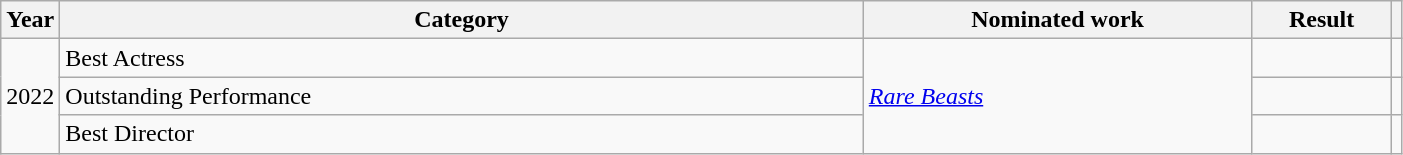<table class="wikitable" width="74%">
<tr>
<th width="4%">Year</th>
<th width="58%">Category</th>
<th width="28%">Nominated work</th>
<th width="10%">Result</th>
<th width="5%"></th>
</tr>
<tr>
<td rowspan="3">2022</td>
<td>Best Actress</td>
<td rowspan="3"><em><a href='#'>Rare Beasts</a></em></td>
<td></td>
<td></td>
</tr>
<tr>
<td>Outstanding Performance</td>
<td></td>
<td></td>
</tr>
<tr>
<td>Best Director</td>
<td></td>
<td></td>
</tr>
</table>
